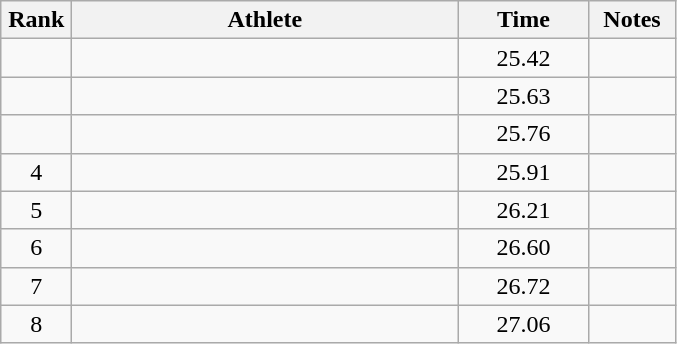<table class="wikitable" style="text-align:center">
<tr>
<th width=40>Rank</th>
<th width=250>Athlete</th>
<th width=80>Time</th>
<th width=50>Notes</th>
</tr>
<tr>
<td></td>
<td align=left></td>
<td>25.42</td>
<td></td>
</tr>
<tr>
<td></td>
<td align=left></td>
<td>25.63</td>
<td></td>
</tr>
<tr>
<td></td>
<td align=left></td>
<td>25.76</td>
<td></td>
</tr>
<tr>
<td>4</td>
<td align=left></td>
<td>25.91</td>
<td></td>
</tr>
<tr>
<td>5</td>
<td align=left></td>
<td>26.21</td>
<td></td>
</tr>
<tr>
<td>6</td>
<td align=left></td>
<td>26.60</td>
<td></td>
</tr>
<tr>
<td>7</td>
<td align=left></td>
<td>26.72</td>
<td></td>
</tr>
<tr>
<td>8</td>
<td align=left></td>
<td>27.06</td>
<td></td>
</tr>
</table>
